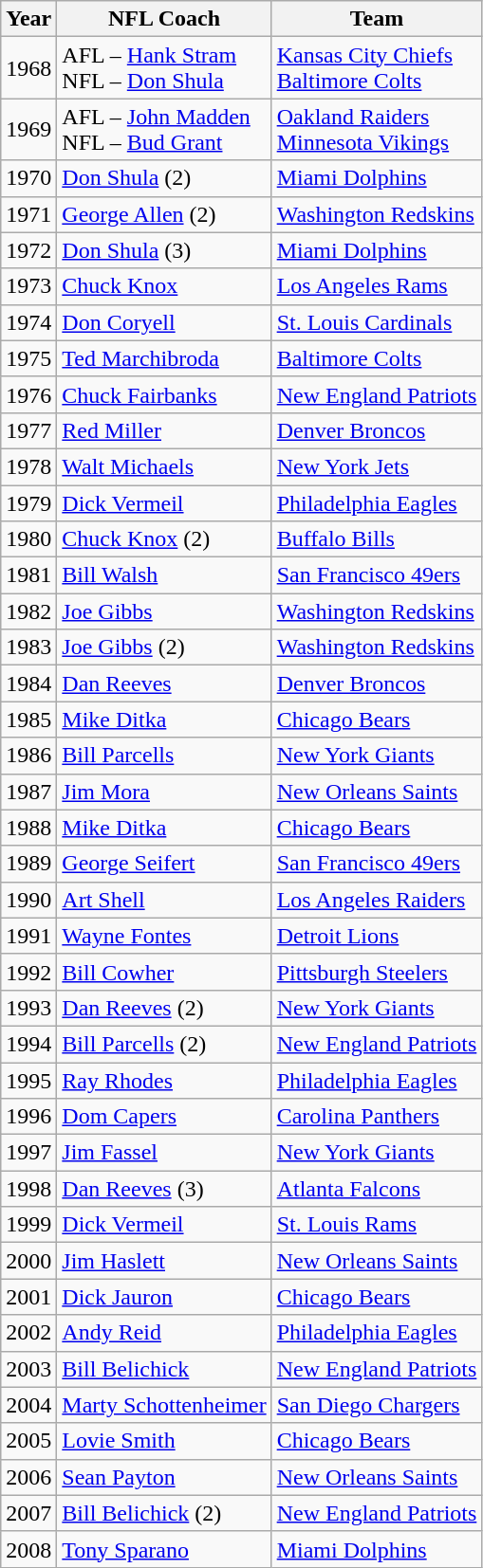<table class="wikitable sortable">
<tr>
<th>Year</th>
<th>NFL Coach</th>
<th>Team</th>
</tr>
<tr>
<td>1968</td>
<td>AFL – <a href='#'>Hank Stram</a> <br>NFL – <a href='#'>Don Shula</a></td>
<td><a href='#'>Kansas City Chiefs</a> <br><a href='#'>Baltimore Colts</a></td>
</tr>
<tr>
<td>1969</td>
<td>AFL – <a href='#'>John Madden</a> <br> NFL – <a href='#'>Bud Grant</a></td>
<td><a href='#'>Oakland Raiders</a> <br><a href='#'>Minnesota Vikings</a></td>
</tr>
<tr>
<td>1970</td>
<td><a href='#'>Don Shula</a> (2)</td>
<td><a href='#'>Miami Dolphins</a></td>
</tr>
<tr>
<td>1971</td>
<td><a href='#'>George Allen</a> (2)</td>
<td><a href='#'>Washington Redskins</a></td>
</tr>
<tr>
<td>1972</td>
<td><a href='#'>Don Shula</a> (3)</td>
<td><a href='#'>Miami Dolphins</a></td>
</tr>
<tr>
<td>1973</td>
<td><a href='#'>Chuck Knox</a></td>
<td><a href='#'>Los Angeles Rams</a></td>
</tr>
<tr>
<td>1974</td>
<td><a href='#'>Don Coryell</a></td>
<td><a href='#'>St. Louis Cardinals</a></td>
</tr>
<tr>
<td>1975</td>
<td><a href='#'>Ted Marchibroda</a></td>
<td><a href='#'>Baltimore Colts</a></td>
</tr>
<tr>
<td>1976</td>
<td><a href='#'>Chuck Fairbanks</a></td>
<td><a href='#'>New England Patriots</a></td>
</tr>
<tr>
<td>1977</td>
<td><a href='#'>Red Miller</a></td>
<td><a href='#'>Denver Broncos</a></td>
</tr>
<tr>
<td>1978</td>
<td><a href='#'>Walt Michaels</a></td>
<td><a href='#'>New York Jets</a></td>
</tr>
<tr>
<td>1979</td>
<td><a href='#'>Dick Vermeil</a></td>
<td><a href='#'>Philadelphia Eagles</a></td>
</tr>
<tr>
<td>1980</td>
<td><a href='#'>Chuck Knox</a> (2)</td>
<td><a href='#'>Buffalo Bills</a></td>
</tr>
<tr>
<td>1981</td>
<td><a href='#'>Bill Walsh</a></td>
<td><a href='#'>San Francisco 49ers</a></td>
</tr>
<tr>
<td>1982</td>
<td><a href='#'>Joe Gibbs</a></td>
<td><a href='#'>Washington Redskins</a></td>
</tr>
<tr>
<td>1983</td>
<td><a href='#'>Joe Gibbs</a> (2)</td>
<td><a href='#'>Washington Redskins</a></td>
</tr>
<tr>
<td>1984</td>
<td><a href='#'>Dan Reeves</a></td>
<td><a href='#'>Denver Broncos</a></td>
</tr>
<tr>
<td>1985</td>
<td><a href='#'>Mike Ditka</a></td>
<td><a href='#'>Chicago Bears</a></td>
</tr>
<tr>
<td>1986</td>
<td><a href='#'>Bill Parcells</a></td>
<td><a href='#'>New York Giants</a></td>
</tr>
<tr>
<td>1987</td>
<td><a href='#'>Jim Mora</a></td>
<td><a href='#'>New Orleans Saints</a></td>
</tr>
<tr>
<td>1988</td>
<td><a href='#'>Mike Ditka</a></td>
<td><a href='#'>Chicago Bears</a></td>
</tr>
<tr>
<td>1989</td>
<td><a href='#'>George Seifert</a></td>
<td><a href='#'>San Francisco 49ers</a></td>
</tr>
<tr>
<td>1990</td>
<td><a href='#'>Art Shell</a></td>
<td><a href='#'>Los Angeles Raiders</a></td>
</tr>
<tr>
<td>1991</td>
<td><a href='#'>Wayne Fontes</a></td>
<td><a href='#'>Detroit Lions</a></td>
</tr>
<tr>
<td>1992</td>
<td><a href='#'>Bill Cowher</a></td>
<td><a href='#'>Pittsburgh Steelers</a></td>
</tr>
<tr>
<td>1993</td>
<td><a href='#'>Dan Reeves</a> (2)</td>
<td><a href='#'>New York Giants</a></td>
</tr>
<tr>
<td>1994</td>
<td><a href='#'>Bill Parcells</a> (2)</td>
<td><a href='#'>New England Patriots</a></td>
</tr>
<tr>
<td>1995</td>
<td><a href='#'>Ray Rhodes</a></td>
<td><a href='#'>Philadelphia Eagles</a></td>
</tr>
<tr>
<td>1996</td>
<td><a href='#'>Dom Capers</a></td>
<td><a href='#'>Carolina Panthers</a></td>
</tr>
<tr>
<td>1997</td>
<td><a href='#'>Jim Fassel</a></td>
<td><a href='#'>New York Giants</a></td>
</tr>
<tr>
<td>1998</td>
<td><a href='#'>Dan Reeves</a> (3)</td>
<td><a href='#'>Atlanta Falcons</a></td>
</tr>
<tr>
<td>1999</td>
<td><a href='#'>Dick Vermeil</a></td>
<td><a href='#'>St. Louis Rams</a></td>
</tr>
<tr>
<td>2000</td>
<td><a href='#'>Jim Haslett</a></td>
<td><a href='#'>New Orleans Saints</a></td>
</tr>
<tr>
<td>2001</td>
<td><a href='#'>Dick Jauron</a></td>
<td><a href='#'>Chicago Bears</a></td>
</tr>
<tr>
<td>2002</td>
<td><a href='#'>Andy Reid</a></td>
<td><a href='#'>Philadelphia Eagles</a></td>
</tr>
<tr>
<td>2003</td>
<td><a href='#'>Bill Belichick</a></td>
<td><a href='#'>New England Patriots</a></td>
</tr>
<tr>
<td>2004</td>
<td><a href='#'>Marty Schottenheimer</a></td>
<td><a href='#'>San Diego Chargers</a></td>
</tr>
<tr>
<td>2005</td>
<td><a href='#'>Lovie Smith</a></td>
<td><a href='#'>Chicago Bears</a></td>
</tr>
<tr>
<td>2006</td>
<td><a href='#'>Sean Payton</a></td>
<td><a href='#'>New Orleans Saints</a></td>
</tr>
<tr>
<td>2007</td>
<td><a href='#'>Bill Belichick</a> (2)</td>
<td><a href='#'>New England Patriots</a></td>
</tr>
<tr>
<td>2008</td>
<td><a href='#'>Tony Sparano</a></td>
<td><a href='#'>Miami Dolphins</a></td>
</tr>
</table>
